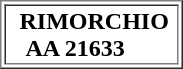<table border=1>
<tr>
<td>  <span><strong>RIMORCHIO</strong></span> <br>   <span><strong>AA 21633</strong></span>  </td>
</tr>
</table>
